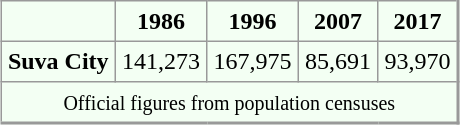<table rules="all" cellspacing="0" cellpadding="4" style="margin:auto; border:1px solid #999; border-right:2px solid #999; border-bottom:2px solid #999; background:#f3fff3;">
<tr>
<th></th>
<th>1986</th>
<th>1996</th>
<th>2007</th>
<th>2017</th>
</tr>
<tr>
<td align=center><strong>Suva City</strong></td>
<td align=center>141,273</td>
<td align=center>167,975</td>
<td align=center>85,691</td>
<td align=center>93,970</td>
</tr>
<tr>
<td colspan="12" style="text-align:center;"><small>Official figures from population censuses</small></td>
</tr>
</table>
